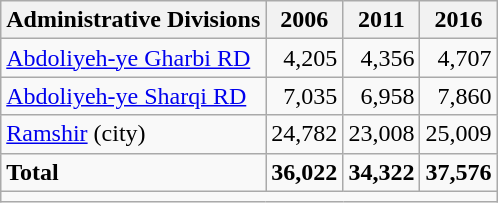<table class="wikitable">
<tr>
<th>Administrative Divisions</th>
<th>2006</th>
<th>2011</th>
<th>2016</th>
</tr>
<tr>
<td><a href='#'>Abdoliyeh-ye Gharbi RD</a></td>
<td style="text-align: right;">4,205</td>
<td style="text-align: right;">4,356</td>
<td style="text-align: right;">4,707</td>
</tr>
<tr>
<td><a href='#'>Abdoliyeh-ye Sharqi RD</a></td>
<td style="text-align: right;">7,035</td>
<td style="text-align: right;">6,958</td>
<td style="text-align: right;">7,860</td>
</tr>
<tr>
<td><a href='#'>Ramshir</a> (city)</td>
<td style="text-align: right;">24,782</td>
<td style="text-align: right;">23,008</td>
<td style="text-align: right;">25,009</td>
</tr>
<tr>
<td><strong>Total</strong></td>
<td style="text-align: right;"><strong>36,022</strong></td>
<td style="text-align: right;"><strong>34,322</strong></td>
<td style="text-align: right;"><strong>37,576</strong></td>
</tr>
<tr>
<td colspan=4></td>
</tr>
</table>
